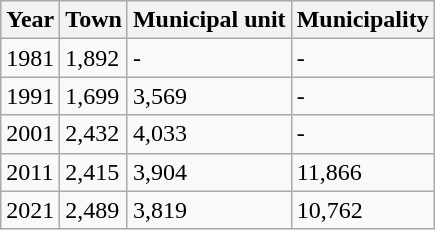<table class=wikitable>
<tr>
<th>Year</th>
<th>Town</th>
<th>Municipal unit</th>
<th>Municipality</th>
</tr>
<tr>
<td>1981</td>
<td>1,892</td>
<td>-</td>
<td>-</td>
</tr>
<tr>
<td>1991</td>
<td>1,699</td>
<td>3,569</td>
<td>-</td>
</tr>
<tr>
<td>2001</td>
<td>2,432</td>
<td>4,033</td>
<td>-</td>
</tr>
<tr>
<td>2011</td>
<td>2,415</td>
<td>3,904</td>
<td>11,866</td>
</tr>
<tr>
<td>2021</td>
<td>2,489</td>
<td>3,819</td>
<td>10,762</td>
</tr>
</table>
